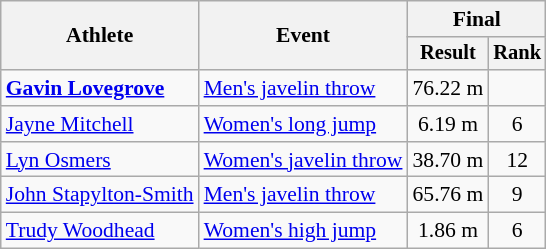<table class=wikitable style=font-size:90%>
<tr>
<th rowspan=2>Athlete</th>
<th rowspan=2>Event</th>
<th colspan=2>Final</th>
</tr>
<tr style=font-size:95%>
<th>Result</th>
<th>Rank</th>
</tr>
<tr align=center>
<td align=left><strong><a href='#'>Gavin Lovegrove</a></strong></td>
<td align=left><a href='#'>Men's javelin throw</a></td>
<td>76.22 m</td>
<td></td>
</tr>
<tr align=center>
<td align=left><a href='#'>Jayne Mitchell</a></td>
<td align=left><a href='#'>Women's long jump</a></td>
<td>6.19 m</td>
<td>6</td>
</tr>
<tr align=center>
<td align=left><a href='#'>Lyn Osmers</a></td>
<td align=left><a href='#'>Women's javelin throw</a></td>
<td>38.70 m</td>
<td>12</td>
</tr>
<tr align=center>
<td align=left><a href='#'>John Stapylton-Smith</a></td>
<td align=left><a href='#'>Men's javelin throw</a></td>
<td>65.76 m</td>
<td>9</td>
</tr>
<tr align=center>
<td align=left><a href='#'>Trudy Woodhead</a></td>
<td align=left><a href='#'>Women's high jump</a></td>
<td>1.86 m</td>
<td>6</td>
</tr>
</table>
